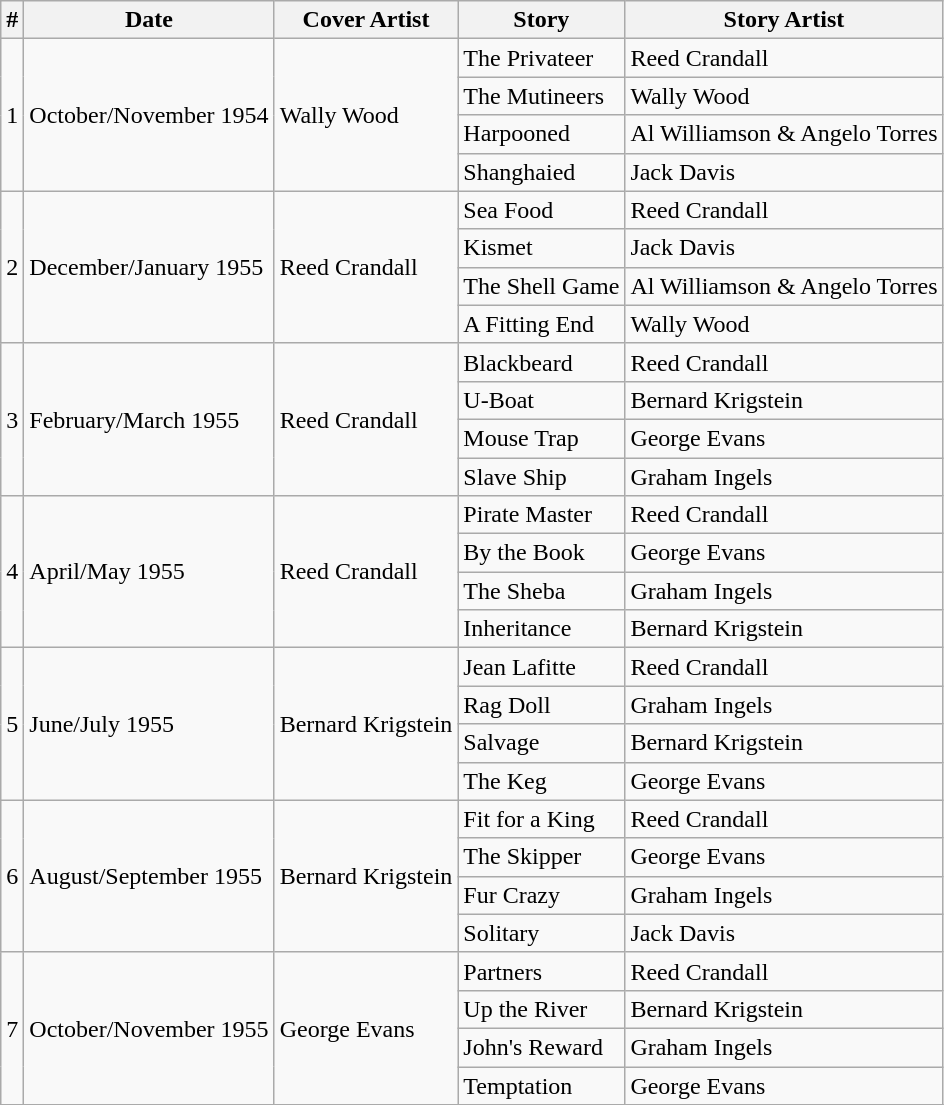<table class="wikitable">
<tr>
<th>#</th>
<th>Date</th>
<th>Cover Artist</th>
<th>Story</th>
<th>Story Artist</th>
</tr>
<tr>
<td rowspan="4">1</td>
<td rowspan="4">October/November 1954</td>
<td rowspan="4">Wally Wood</td>
<td>The Privateer</td>
<td>Reed Crandall</td>
</tr>
<tr>
<td>The Mutineers</td>
<td>Wally Wood</td>
</tr>
<tr>
<td>Harpooned</td>
<td>Al Williamson & Angelo Torres</td>
</tr>
<tr>
<td>Shanghaied</td>
<td>Jack Davis</td>
</tr>
<tr>
<td rowspan="4">2</td>
<td rowspan="4">December/January 1955</td>
<td rowspan="4">Reed Crandall</td>
<td>Sea Food</td>
<td>Reed Crandall</td>
</tr>
<tr>
<td>Kismet</td>
<td>Jack Davis</td>
</tr>
<tr>
<td>The Shell Game</td>
<td>Al Williamson & Angelo Torres</td>
</tr>
<tr>
<td>A Fitting End</td>
<td>Wally Wood</td>
</tr>
<tr>
<td rowspan="4">3</td>
<td rowspan="4">February/March 1955</td>
<td rowspan="4">Reed Crandall</td>
<td>Blackbeard</td>
<td>Reed Crandall</td>
</tr>
<tr>
<td>U-Boat</td>
<td>Bernard Krigstein</td>
</tr>
<tr>
<td>Mouse Trap</td>
<td>George Evans</td>
</tr>
<tr>
<td>Slave Ship</td>
<td>Graham Ingels</td>
</tr>
<tr>
<td rowspan="4">4</td>
<td rowspan="4">April/May 1955</td>
<td rowspan="4">Reed Crandall</td>
<td>Pirate Master</td>
<td>Reed Crandall</td>
</tr>
<tr>
<td>By the Book</td>
<td>George Evans</td>
</tr>
<tr>
<td>The Sheba</td>
<td>Graham Ingels</td>
</tr>
<tr>
<td>Inheritance</td>
<td>Bernard Krigstein</td>
</tr>
<tr>
<td rowspan="4">5</td>
<td rowspan="4">June/July 1955</td>
<td rowspan="4">Bernard Krigstein</td>
<td>Jean Lafitte</td>
<td>Reed Crandall</td>
</tr>
<tr>
<td>Rag Doll</td>
<td>Graham Ingels</td>
</tr>
<tr>
<td>Salvage</td>
<td>Bernard Krigstein</td>
</tr>
<tr>
<td>The Keg</td>
<td>George Evans</td>
</tr>
<tr>
<td rowspan="4">6</td>
<td rowspan="4">August/September 1955</td>
<td rowspan="4">Bernard Krigstein</td>
<td>Fit for a King</td>
<td>Reed Crandall</td>
</tr>
<tr>
<td>The Skipper</td>
<td>George Evans</td>
</tr>
<tr>
<td>Fur Crazy</td>
<td>Graham Ingels</td>
</tr>
<tr>
<td>Solitary</td>
<td>Jack Davis</td>
</tr>
<tr>
<td rowspan="4">7</td>
<td rowspan="4">October/November 1955</td>
<td rowspan="4">George Evans</td>
<td>Partners</td>
<td>Reed Crandall</td>
</tr>
<tr>
<td>Up the River</td>
<td>Bernard Krigstein</td>
</tr>
<tr>
<td>John's Reward</td>
<td>Graham Ingels</td>
</tr>
<tr>
<td>Temptation</td>
<td>George Evans</td>
</tr>
<tr>
</tr>
</table>
